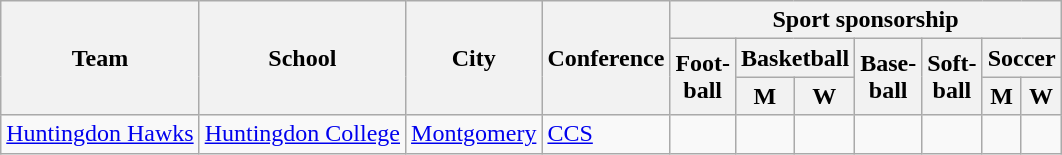<table class="sortable wikitable">
<tr>
<th rowspan=3>Team</th>
<th rowspan=3>School</th>
<th rowspan=3>City</th>
<th rowspan=3>Conference</th>
<th colspan=7>Sport sponsorship</th>
</tr>
<tr>
<th rowspan=2>Foot-<br>ball</th>
<th colspan=2>Basketball</th>
<th rowspan=2>Base-<br>ball</th>
<th rowspan=2>Soft-<br>ball</th>
<th colspan=2>Soccer</th>
</tr>
<tr>
<th>M</th>
<th>W</th>
<th>M</th>
<th>W</th>
</tr>
<tr>
<td><a href='#'>Huntingdon Hawks</a></td>
<td><a href='#'>Huntingdon College</a></td>
<td><a href='#'>Montgomery</a></td>
<td><a href='#'>CCS</a> </td>
<td> </td>
<td></td>
<td></td>
<td></td>
<td></td>
<td></td>
<td></td>
</tr>
</table>
